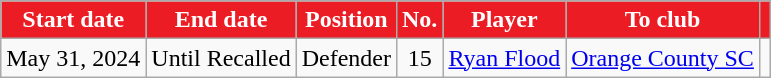<table class="wikitable">
<tr>
<th style="background:#EC1C24; color:white;"><strong>Start date</strong></th>
<th style="background:#EC1C24; color:white;"><strong>End date</strong></th>
<th style="background:#EC1C24; color:white;"><strong>Position</strong></th>
<th style="background:#EC1C24; color:white;"><strong>No.</strong></th>
<th style="background:#EC1C24; color:white;"><strong>Player</strong></th>
<th style="background:#EC1C24; color:white;"><strong>To club</strong></th>
<th style="background:#EC1C24; color:white;"><strong></strong></th>
</tr>
<tr>
<td>May 31, 2024</td>
<td>Until Recalled</td>
<td style="text-align:center;">Defender</td>
<td style="text-align:center;">15</td>
<td style="text-align:center;"> <a href='#'>Ryan Flood</a></td>
<td style="text-align:center;"> <a href='#'>Orange County SC</a></td>
<td style="text-align:center;"></td>
</tr>
</table>
